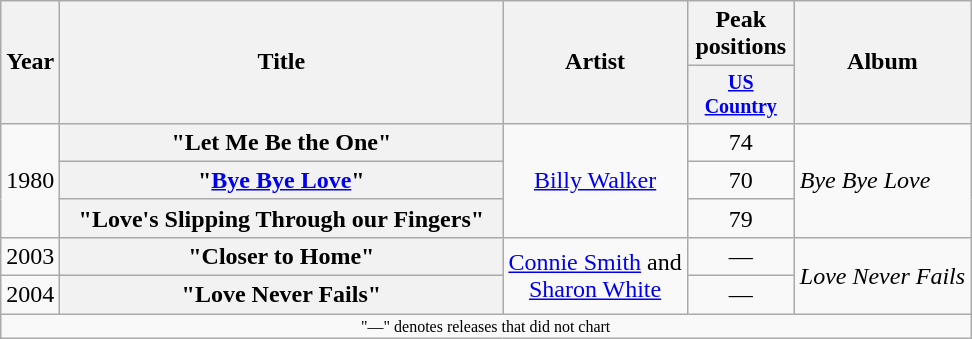<table class="wikitable plainrowheaders" style="text-align:center;">
<tr>
<th rowspan="2">Year</th>
<th rowspan="2" style="width:18em;">Title</th>
<th rowspan="2">Artist</th>
<th>Peak positions</th>
<th rowspan="2">Album</th>
</tr>
<tr style="font-size:smaller;">
<th style="width:65px;"><a href='#'>US Country</a></th>
</tr>
<tr>
<td rowspan="3">1980</td>
<th scope="row">"Let Me Be the One"</th>
<td rowspan="3"><a href='#'>Billy Walker</a></td>
<td>74</td>
<td align="left" rowspan="3"><em>Bye Bye Love</em></td>
</tr>
<tr>
<th scope="row">"<a href='#'>Bye Bye Love</a>"</th>
<td>70</td>
</tr>
<tr>
<th scope="row">"Love's Slipping Through our Fingers"</th>
<td>79</td>
</tr>
<tr>
<td>2003</td>
<th scope="row">"Closer to Home"</th>
<td rowspan="2"><a href='#'>Connie Smith</a> and<br><a href='#'>Sharon White</a></td>
<td>—</td>
<td align="left" rowspan="2"><em>Love Never Fails</em></td>
</tr>
<tr>
<td>2004</td>
<th scope="row">"Love Never Fails"</th>
<td>—</td>
</tr>
<tr>
<td colspan="5" style="font-size:8pt">"—" denotes releases that did not chart</td>
</tr>
</table>
